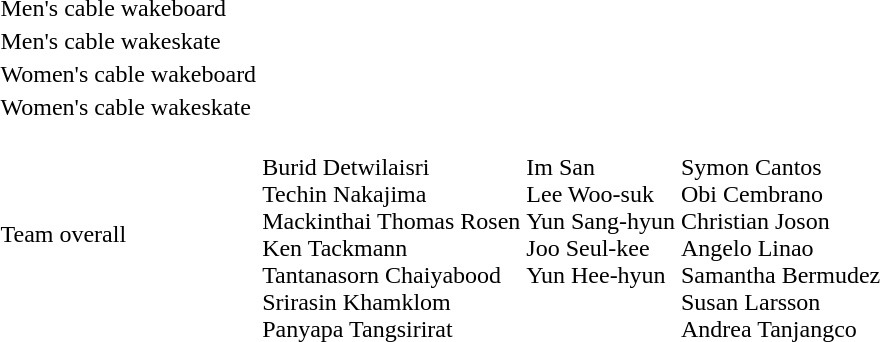<table>
<tr>
<td>Men's cable wakeboard</td>
<td></td>
<td></td>
<td></td>
</tr>
<tr>
<td>Men's cable wakeskate</td>
<td></td>
<td></td>
<td></td>
</tr>
<tr>
<td>Women's cable wakeboard</td>
<td></td>
<td></td>
<td></td>
</tr>
<tr>
<td>Women's cable wakeskate</td>
<td></td>
<td></td>
<td></td>
</tr>
<tr>
<td>Team overall</td>
<td><br>Burid Detwilaisri<br>Techin Nakajima<br>Mackinthai Thomas Rosen<br>Ken Tackmann<br>Tantanasorn Chaiyabood<br>Srirasin Khamklom<br>Panyapa Tangsirirat</td>
<td valign=top><br>Im San<br>Lee Woo-suk<br>Yun Sang-hyun<br>Joo Seul-kee<br>Yun Hee-hyun</td>
<td><br>Symon Cantos<br>Obi Cembrano<br>Christian Joson<br>Angelo Linao<br>Samantha Bermudez<br>Susan Larsson<br>Andrea Tanjangco</td>
</tr>
</table>
